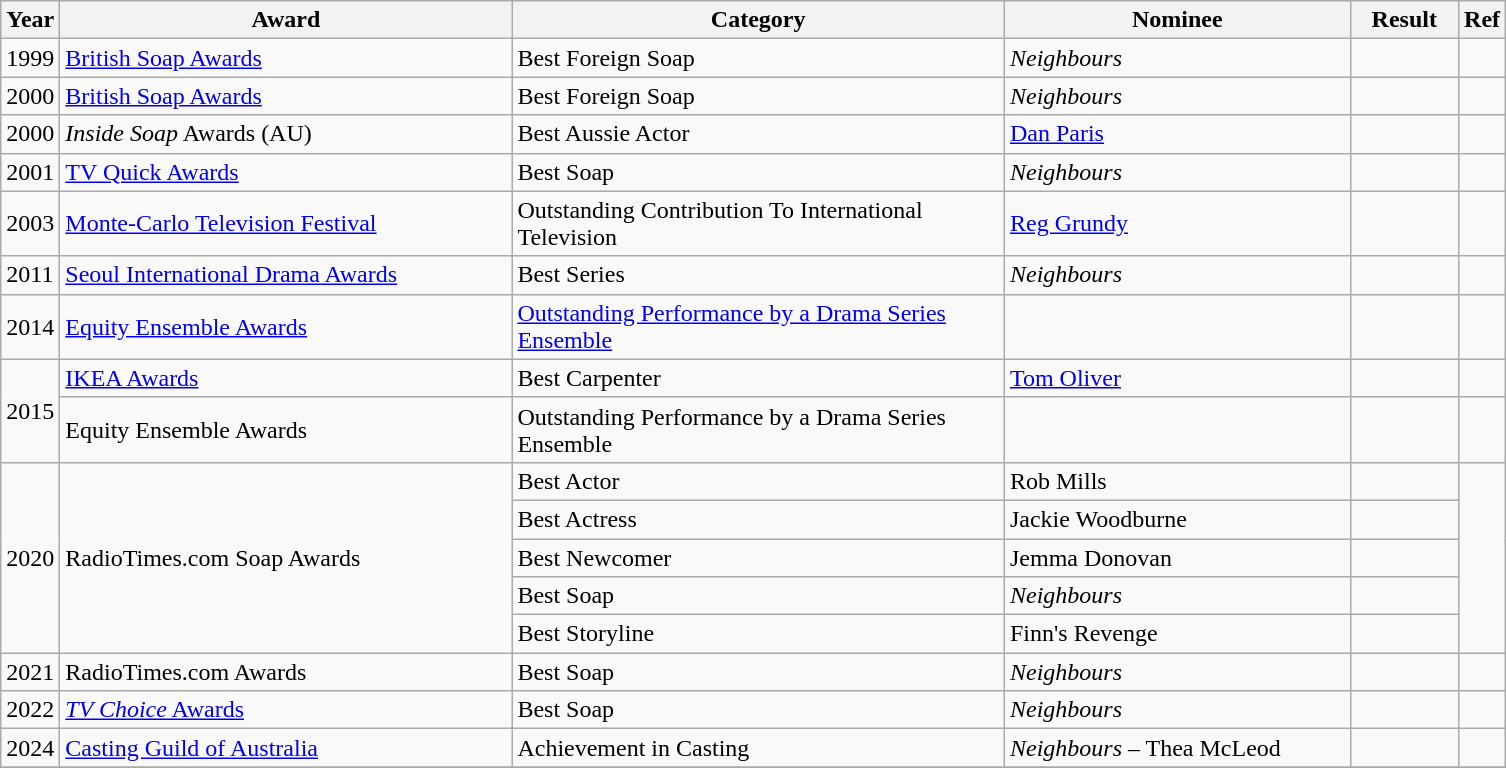<table class="wikitable">
<tr>
<th>Year</th>
<th width="294">Award</th>
<th width="321">Category</th>
<th width="223">Nominee</th>
<th width="65">Result</th>
<th>Ref</th>
</tr>
<tr>
<td>1999</td>
<td><a href='#'>British Soap Awards</a></td>
<td>Best Foreign Soap</td>
<td><em>Neighbours</em></td>
<td></td>
<td align="center"></td>
</tr>
<tr>
<td>2000</td>
<td><a href='#'>British Soap Awards</a></td>
<td>Best Foreign Soap</td>
<td><em>Neighbours</em></td>
<td></td>
<td align="center"></td>
</tr>
<tr>
<td>2000</td>
<td><em>Inside Soap</em> Awards (AU)</td>
<td>Best Aussie Actor</td>
<td><a href='#'>Dan Paris</a></td>
<td></td>
<td align="center"></td>
</tr>
<tr>
<td>2001</td>
<td><a href='#'>TV Quick Awards</a></td>
<td>Best Soap</td>
<td><em>Neighbours</em></td>
<td></td>
<td align="center"></td>
</tr>
<tr>
<td>2003</td>
<td><a href='#'>Monte-Carlo Television Festival</a></td>
<td>Outstanding Contribution To International Television</td>
<td><a href='#'>Reg Grundy</a></td>
<td></td>
<td align="center"></td>
</tr>
<tr>
<td>2011</td>
<td><a href='#'>Seoul International Drama Awards</a></td>
<td>Best Series</td>
<td><em>Neighbours</em></td>
<td></td>
<td align="center"></td>
</tr>
<tr>
<td>2014</td>
<td><a href='#'>Equity Ensemble Awards</a></td>
<td><a href='#'>Outstanding Performance by a Drama Series Ensemble</a></td>
<td></td>
<td></td>
<td align="center"></td>
</tr>
<tr>
<td rowspan="2">2015</td>
<td><a href='#'>IKEA Awards</a></td>
<td>Best Carpenter</td>
<td><a href='#'>Tom Oliver</a></td>
<td></td>
<td align="center"></td>
</tr>
<tr>
<td>Equity Ensemble Awards</td>
<td>Outstanding Performance by a Drama Series Ensemble</td>
<td></td>
<td></td>
<td align="center"></td>
</tr>
<tr>
<td rowspan="5">2020</td>
<td rowspan="5">RadioTimes.com Soap Awards</td>
<td>Best Actor</td>
<td>Rob Mills</td>
<td></td>
<td align="center" rowspan="5"></td>
</tr>
<tr>
<td>Best Actress</td>
<td>Jackie Woodburne</td>
<td></td>
</tr>
<tr>
<td>Best Newcomer</td>
<td>Jemma Donovan</td>
<td></td>
</tr>
<tr>
<td>Best Soap</td>
<td><em>Neighbours</em></td>
<td></td>
</tr>
<tr>
<td>Best Storyline</td>
<td>Finn's Revenge</td>
<td></td>
</tr>
<tr>
<td>2021</td>
<td>RadioTimes.com Awards</td>
<td>Best Soap</td>
<td><em>Neighbours</em></td>
<td></td>
<td align="center"></td>
</tr>
<tr>
<td>2022</td>
<td><a href='#'><em>TV Choice</em> Awards</a></td>
<td>Best Soap</td>
<td><em>Neighbours</em></td>
<td></td>
<td align="center"></td>
</tr>
<tr>
<td>2024</td>
<td><a href='#'>Casting Guild of Australia</a></td>
<td>Achievement in Casting</td>
<td><em>Neighbours</em> – Thea McLeod</td>
<td></td>
<td align="center"></td>
</tr>
<tr>
</tr>
</table>
